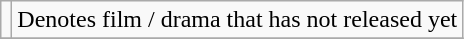<table class="wikitable">
<tr>
<td></td>
<td>Denotes film / drama that has not released yet</td>
</tr>
<tr>
</tr>
</table>
